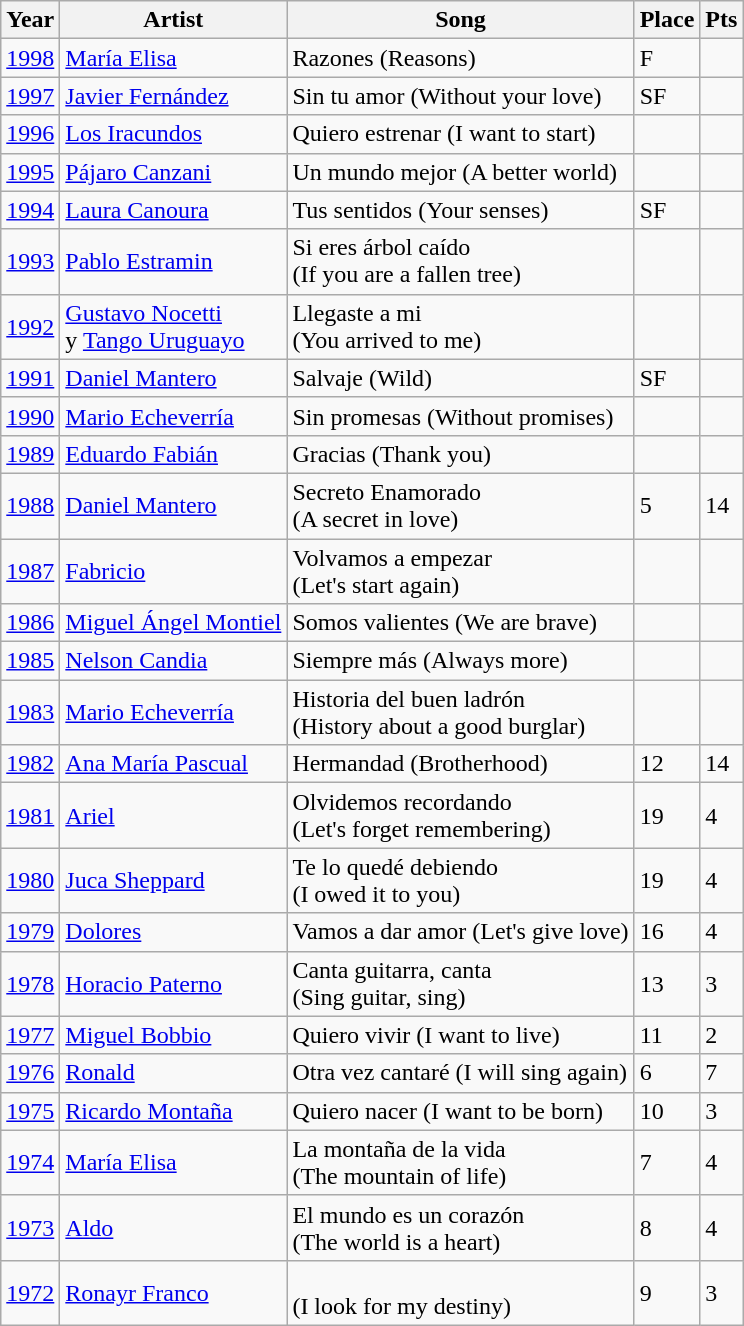<table class="sortable wikitable">
<tr>
<th>Year</th>
<th>Artist</th>
<th>Song</th>
<th>Place</th>
<th>Pts</th>
</tr>
<tr>
<td><a href='#'>1998</a></td>
<td><a href='#'>María Elisa</a></td>
<td>Razones (Reasons)</td>
<td>F</td>
<td></td>
</tr>
<tr>
<td><a href='#'>1997</a></td>
<td><a href='#'>Javier Fernández</a></td>
<td>Sin tu amor (Without your love)</td>
<td>SF</td>
<td></td>
</tr>
<tr>
<td><a href='#'>1996</a></td>
<td><a href='#'>Los Iracundos</a></td>
<td>Quiero estrenar (I want to start)</td>
<td></td>
<td></td>
</tr>
<tr>
<td><a href='#'>1995</a></td>
<td><a href='#'>Pájaro Canzani</a></td>
<td>Un mundo mejor (A better world)</td>
<td></td>
<td></td>
</tr>
<tr>
<td><a href='#'>1994</a></td>
<td><a href='#'>Laura Canoura</a></td>
<td>Tus sentidos (Your senses)</td>
<td>SF</td>
<td></td>
</tr>
<tr>
<td><a href='#'>1993</a></td>
<td><a href='#'>Pablo Estramin</a></td>
<td>Si eres árbol caído<br>(If you are a fallen tree)</td>
<td></td>
<td></td>
</tr>
<tr>
<td><a href='#'>1992</a></td>
<td><a href='#'>Gustavo Nocetti</a><br>y <a href='#'>Tango Uruguayo</a></td>
<td>Llegaste a mi<br>(You arrived to me)</td>
<td></td>
<td></td>
</tr>
<tr>
<td><a href='#'>1991</a></td>
<td><a href='#'>Daniel Mantero</a></td>
<td>Salvaje (Wild)</td>
<td>SF</td>
<td></td>
</tr>
<tr>
<td><a href='#'>1990</a></td>
<td><a href='#'>Mario Echeverría</a></td>
<td>Sin promesas (Without promises)</td>
<td></td>
<td></td>
</tr>
<tr>
<td><a href='#'>1989</a></td>
<td><a href='#'>Eduardo Fabián</a></td>
<td>Gracias (Thank you)</td>
<td></td>
<td></td>
</tr>
<tr>
<td><a href='#'>1988</a></td>
<td><a href='#'>Daniel Mantero</a></td>
<td>Secreto Enamorado<br>(A secret in love)</td>
<td>5</td>
<td>14</td>
</tr>
<tr>
<td><a href='#'>1987</a></td>
<td><a href='#'>Fabricio</a></td>
<td>Volvamos a empezar<br>(Let's start again)</td>
<td></td>
<td></td>
</tr>
<tr>
<td><a href='#'>1986</a></td>
<td><a href='#'>Miguel Ángel Montiel</a></td>
<td>Somos valientes (We are brave)</td>
<td></td>
<td></td>
</tr>
<tr>
<td><a href='#'>1985</a></td>
<td><a href='#'>Nelson Candia</a></td>
<td>Siempre más (Always more)</td>
<td></td>
<td></td>
</tr>
<tr>
<td><a href='#'>1983</a></td>
<td><a href='#'>Mario Echeverría</a></td>
<td>Historia del buen ladrón<br>(History about a good burglar)</td>
<td></td>
<td></td>
</tr>
<tr>
<td><a href='#'>1982</a></td>
<td><a href='#'>Ana María Pascual</a></td>
<td>Hermandad (Brotherhood)</td>
<td>12</td>
<td>14</td>
</tr>
<tr>
<td><a href='#'>1981</a></td>
<td><a href='#'>Ariel</a></td>
<td>Olvidemos recordando<br>(Let's forget remembering)</td>
<td>19</td>
<td>4</td>
</tr>
<tr>
<td><a href='#'>1980</a></td>
<td><a href='#'>Juca Sheppard</a></td>
<td>Te lo quedé debiendo<br>(I owed it to you)</td>
<td>19</td>
<td>4</td>
</tr>
<tr>
<td><a href='#'>1979</a></td>
<td><a href='#'>Dolores</a></td>
<td>Vamos a dar amor (Let's give love)</td>
<td>16</td>
<td>4</td>
</tr>
<tr>
<td><a href='#'>1978</a></td>
<td><a href='#'>Horacio Paterno</a></td>
<td>Canta guitarra, canta<br>(Sing guitar, sing)</td>
<td>13</td>
<td>3</td>
</tr>
<tr>
<td><a href='#'>1977</a></td>
<td><a href='#'>Miguel Bobbio</a></td>
<td>Quiero vivir (I want to live)</td>
<td>11</td>
<td>2</td>
</tr>
<tr>
<td><a href='#'>1976</a></td>
<td><a href='#'>Ronald</a></td>
<td>Otra vez cantaré (I will sing again)</td>
<td>6</td>
<td>7</td>
</tr>
<tr>
<td><a href='#'>1975</a></td>
<td><a href='#'>Ricardo Montaña</a></td>
<td>Quiero nacer (I want to be born)</td>
<td>10</td>
<td>3</td>
</tr>
<tr>
<td><a href='#'>1974</a></td>
<td><a href='#'>María Elisa</a></td>
<td>La montaña de la vida<br>(The mountain of life)</td>
<td>7</td>
<td>4</td>
</tr>
<tr>
<td><a href='#'>1973</a></td>
<td><a href='#'>Aldo</a></td>
<td>El mundo es un corazón<br>(The world is a heart)</td>
<td>8</td>
<td>4</td>
</tr>
<tr>
<td><a href='#'>1972</a></td>
<td><a href='#'>Ronayr Franco</a></td>
<td><br>(I look for my destiny)</td>
<td>9</td>
<td>3</td>
</tr>
</table>
